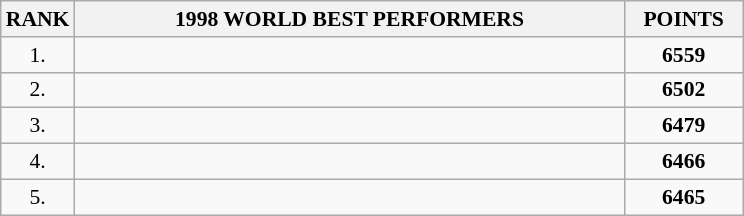<table class="wikitable" style="border-collapse: collapse; font-size: 90%;">
<tr>
<th>RANK</th>
<th align="center" style="width: 25em">1998 WORLD BEST PERFORMERS</th>
<th align="center" style="width: 5em">POINTS</th>
</tr>
<tr>
<td align="center">1.</td>
<td></td>
<td align="center"><strong>6559</strong></td>
</tr>
<tr>
<td align="center">2.</td>
<td></td>
<td align="center"><strong>6502</strong></td>
</tr>
<tr>
<td align="center">3.</td>
<td></td>
<td align="center"><strong>6479</strong></td>
</tr>
<tr>
<td align="center">4.</td>
<td></td>
<td align="center"><strong>6466</strong></td>
</tr>
<tr>
<td align="center">5.</td>
<td></td>
<td align="center"><strong>6465</strong></td>
</tr>
</table>
